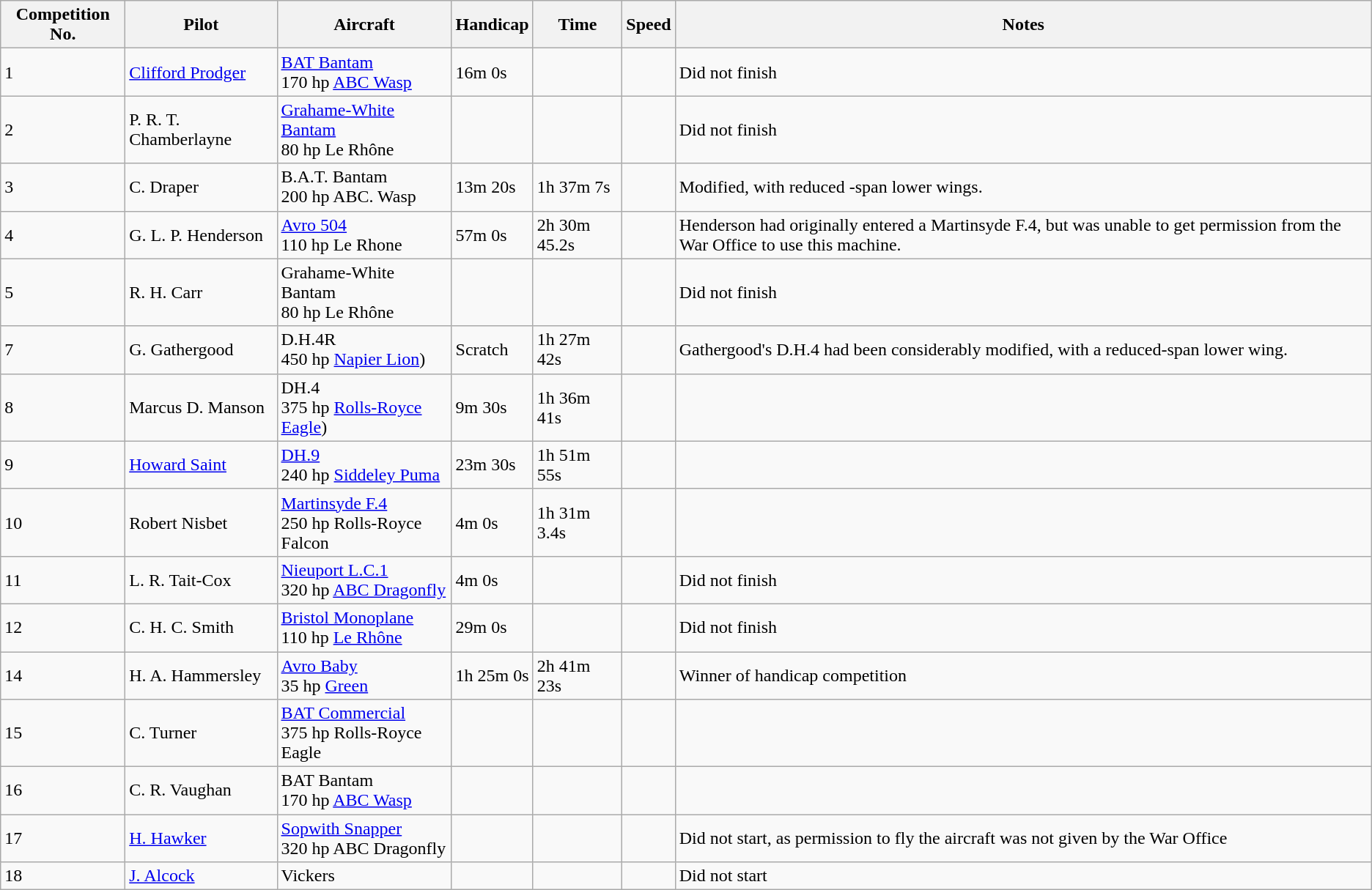<table class="wikitable">
<tr>
<th>Competition No.</th>
<th>Pilot</th>
<th>Aircraft</th>
<th>Handicap</th>
<th>Time</th>
<th>Speed</th>
<th>Notes</th>
</tr>
<tr>
<td>1</td>
<td><a href='#'>Clifford Prodger</a></td>
<td><a href='#'>BAT Bantam</a><br>170 hp <a href='#'>ABC Wasp</a></td>
<td>16m 0s</td>
<td></td>
<td></td>
<td>Did not finish</td>
</tr>
<tr>
<td>2</td>
<td>P. R. T. Chamberlayne</td>
<td><a href='#'>Grahame-White Bantam</a><br>80 hp Le Rhône</td>
<td></td>
<td></td>
<td></td>
<td>Did not finish</td>
</tr>
<tr>
<td>3</td>
<td>C. Draper</td>
<td>B.A.T. Bantam<br>200 hp ABC. Wasp</td>
<td>13m 20s</td>
<td>1h 37m 7s</td>
<td></td>
<td>Modified, with reduced -span lower wings.</td>
</tr>
<tr>
<td>4</td>
<td>G. L. P. Henderson</td>
<td><a href='#'>Avro 504</a><br>110 hp Le Rhone</td>
<td>57m 0s</td>
<td>2h 30m 45.2s</td>
<td></td>
<td>Henderson had originally entered a Martinsyde F.4, but was unable to get permission from the War Office to use this machine.</td>
</tr>
<tr>
<td>5</td>
<td>R. H. Carr</td>
<td>Grahame-White Bantam<br>80 hp Le Rhône</td>
<td></td>
<td></td>
<td></td>
<td>Did not finish</td>
</tr>
<tr>
<td>7</td>
<td>G. Gathergood</td>
<td>D.H.4R<br> 450 hp <a href='#'>Napier Lion</a>)</td>
<td>Scratch</td>
<td>1h 27m 42s</td>
<td></td>
<td>Gathergood's D.H.4 had been considerably modified, with a reduced-span lower wing.</td>
</tr>
<tr>
<td>8</td>
<td>Marcus D. Manson</td>
<td>DH.4<br> 375 hp <a href='#'>Rolls-Royce Eagle</a>)</td>
<td>9m 30s</td>
<td>1h 36m 41s</td>
<td></td>
<td></td>
</tr>
<tr>
<td>9</td>
<td><a href='#'>Howard Saint</a></td>
<td><a href='#'>DH.9</a><br>240 hp <a href='#'>Siddeley Puma</a></td>
<td>23m 30s</td>
<td>1h 51m 55s</td>
<td></td>
<td></td>
</tr>
<tr>
<td>10</td>
<td>Robert Nisbet</td>
<td><a href='#'>Martinsyde F.4</a><br>250 hp Rolls-Royce Falcon</td>
<td>4m 0s</td>
<td>1h 31m 3.4s</td>
<td></td>
<td></td>
</tr>
<tr>
<td>11</td>
<td>L. R. Tait-Cox</td>
<td><a href='#'>Nieuport L.C.1</a><br>320 hp <a href='#'>ABC Dragonfly</a></td>
<td>4m 0s</td>
<td></td>
<td></td>
<td>Did not finish</td>
</tr>
<tr>
<td>12</td>
<td>C. H. C. Smith</td>
<td><a href='#'>Bristol Monoplane</a><br>110 hp <a href='#'>Le Rhône</a></td>
<td>29m 0s</td>
<td></td>
<td></td>
<td>Did not finish</td>
</tr>
<tr>
<td>14</td>
<td>H. A. Hammersley</td>
<td><a href='#'>Avro Baby</a><br>35 hp <a href='#'>Green</a></td>
<td>1h 25m 0s</td>
<td>2h 41m 23s</td>
<td></td>
<td>Winner of handicap competition</td>
</tr>
<tr>
<td>15</td>
<td>C. Turner</td>
<td><a href='#'>BAT Commercial</a><br>375 hp Rolls-Royce Eagle</td>
<td></td>
<td></td>
<td></td>
<td></td>
</tr>
<tr>
<td>16</td>
<td>C. R. Vaughan</td>
<td>BAT Bantam<br>170 hp <a href='#'>ABC Wasp</a></td>
<td></td>
<td></td>
<td></td>
<td></td>
</tr>
<tr>
<td>17</td>
<td><a href='#'>H. Hawker</a></td>
<td><a href='#'>Sopwith Snapper</a><br>320 hp ABC Dragonfly</td>
<td></td>
<td></td>
<td></td>
<td>Did not start, as permission to fly the aircraft was not given by the War Office</td>
</tr>
<tr>
<td>18</td>
<td><a href='#'>J. Alcock</a></td>
<td>Vickers</td>
<td></td>
<td></td>
<td></td>
<td>Did not start</td>
</tr>
</table>
